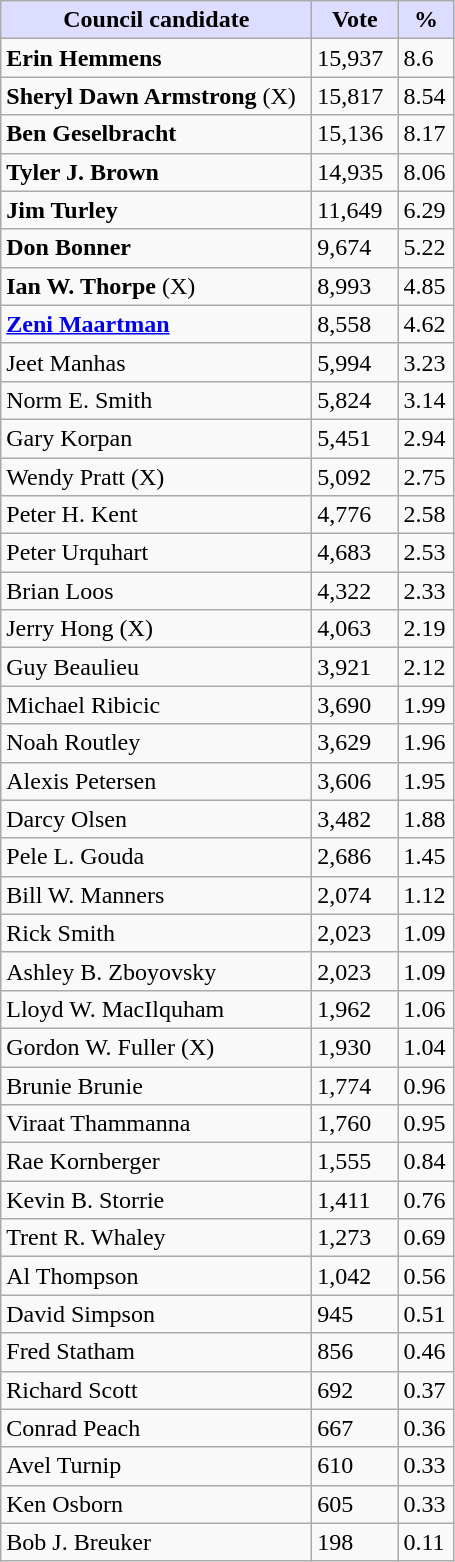<table class="wikitable">
<tr>
<th style="background:#ddf;" width="200px">Council candidate</th>
<th style="background:#ddf;" width="50px">Vote</th>
<th style="background:#ddf;" width="30px">%</th>
</tr>
<tr>
<td><strong>Erin Hemmens</strong></td>
<td>15,937</td>
<td>8.6</td>
</tr>
<tr>
<td><strong>Sheryl Dawn Armstrong</strong> (X)</td>
<td>15,817</td>
<td>8.54</td>
</tr>
<tr>
<td><strong>Ben Geselbracht</strong></td>
<td>15,136</td>
<td>8.17</td>
</tr>
<tr>
<td><strong>Tyler J. Brown</strong></td>
<td>14,935</td>
<td>8.06</td>
</tr>
<tr>
<td><strong>Jim Turley</strong></td>
<td>11,649</td>
<td>6.29</td>
</tr>
<tr>
<td><strong>Don Bonner</strong></td>
<td>9,674</td>
<td>5.22</td>
</tr>
<tr>
<td><strong>Ian W. Thorpe</strong> (X)</td>
<td>8,993</td>
<td>4.85</td>
</tr>
<tr>
<td><strong><a href='#'>Zeni Maartman</a></strong></td>
<td>8,558</td>
<td>4.62</td>
</tr>
<tr>
<td>Jeet Manhas</td>
<td>5,994</td>
<td>3.23</td>
</tr>
<tr>
<td>Norm E. Smith</td>
<td>5,824</td>
<td>3.14</td>
</tr>
<tr>
<td>Gary Korpan</td>
<td>5,451</td>
<td>2.94</td>
</tr>
<tr>
<td>Wendy Pratt (X)</td>
<td>5,092</td>
<td>2.75</td>
</tr>
<tr>
<td>Peter H. Kent</td>
<td>4,776</td>
<td>2.58</td>
</tr>
<tr>
<td>Peter Urquhart</td>
<td>4,683</td>
<td>2.53</td>
</tr>
<tr>
<td>Brian Loos</td>
<td>4,322</td>
<td>2.33</td>
</tr>
<tr>
<td>Jerry Hong (X)</td>
<td>4,063</td>
<td>2.19</td>
</tr>
<tr>
<td>Guy Beaulieu</td>
<td>3,921</td>
<td>2.12</td>
</tr>
<tr>
<td>Michael Ribicic</td>
<td>3,690</td>
<td>1.99</td>
</tr>
<tr>
<td>Noah Routley</td>
<td>3,629</td>
<td>1.96</td>
</tr>
<tr>
<td>Alexis Petersen</td>
<td>3,606</td>
<td>1.95</td>
</tr>
<tr>
<td>Darcy Olsen</td>
<td>3,482</td>
<td>1.88</td>
</tr>
<tr>
<td>Pele L. Gouda</td>
<td>2,686</td>
<td>1.45</td>
</tr>
<tr>
<td>Bill W. Manners</td>
<td>2,074</td>
<td>1.12</td>
</tr>
<tr>
<td>Rick Smith</td>
<td>2,023</td>
<td>1.09</td>
</tr>
<tr>
<td>Ashley B. Zboyovsky</td>
<td>2,023</td>
<td>1.09</td>
</tr>
<tr>
<td>Lloyd W. MacIlquham</td>
<td>1,962</td>
<td>1.06</td>
</tr>
<tr>
<td>Gordon W. Fuller (X)</td>
<td>1,930</td>
<td>1.04</td>
</tr>
<tr>
<td>Brunie Brunie</td>
<td>1,774</td>
<td>0.96</td>
</tr>
<tr>
<td>Viraat Thammanna</td>
<td>1,760</td>
<td>0.95</td>
</tr>
<tr>
<td>Rae Kornberger</td>
<td>1,555</td>
<td>0.84</td>
</tr>
<tr>
<td>Kevin B. Storrie</td>
<td>1,411</td>
<td>0.76</td>
</tr>
<tr>
<td>Trent R. Whaley</td>
<td>1,273</td>
<td>0.69</td>
</tr>
<tr>
<td>Al Thompson</td>
<td>1,042</td>
<td>0.56</td>
</tr>
<tr>
<td>David Simpson</td>
<td>945</td>
<td>0.51</td>
</tr>
<tr>
<td>Fred Statham</td>
<td>856</td>
<td>0.46</td>
</tr>
<tr>
<td>Richard Scott</td>
<td>692</td>
<td>0.37</td>
</tr>
<tr>
<td>Conrad Peach</td>
<td>667</td>
<td>0.36</td>
</tr>
<tr>
<td>Avel Turnip</td>
<td>610</td>
<td>0.33</td>
</tr>
<tr>
<td>Ken Osborn</td>
<td>605</td>
<td>0.33</td>
</tr>
<tr>
<td>Bob J. Breuker</td>
<td>198</td>
<td>0.11</td>
</tr>
</table>
